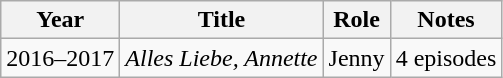<table class="wikitable sortable">
<tr>
<th>Year</th>
<th>Title</th>
<th>Role</th>
<th class="unsortable">Notes</th>
</tr>
<tr>
<td>2016–2017</td>
<td><em>Alles Liebe, Annette</em></td>
<td>Jenny</td>
<td>4 episodes</td>
</tr>
</table>
